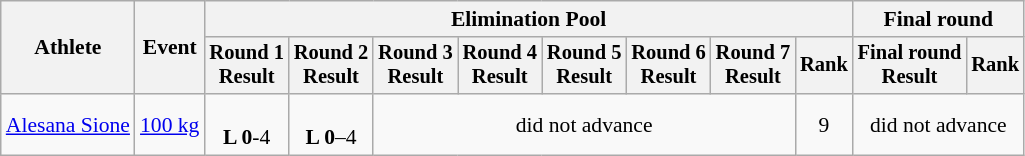<table class="wikitable" style="font-size:90%">
<tr>
<th rowspan="2">Athlete</th>
<th rowspan="2">Event</th>
<th colspan=8>Elimination Pool</th>
<th colspan=2>Final round</th>
</tr>
<tr style="font-size: 95%">
<th>Round 1<br>Result</th>
<th>Round 2<br>Result</th>
<th>Round 3<br>Result</th>
<th>Round 4<br>Result</th>
<th>Round 5<br>Result</th>
<th>Round 6<br>Result</th>
<th>Round 7<br>Result</th>
<th>Rank</th>
<th>Final round<br>Result</th>
<th>Rank</th>
</tr>
<tr align=center>
<td><a href='#'>Alesana Sione</a><br></td>
<td><a href='#'>100 kg</a></td>
<td><br><strong>L 0</strong>-4</td>
<td><br><strong>L 0</strong>–4</td>
<td align=center colspan=5>did not advance</td>
<td align=center>9</td>
<td align=center colspan=2>did not advance</td>
</tr>
</table>
